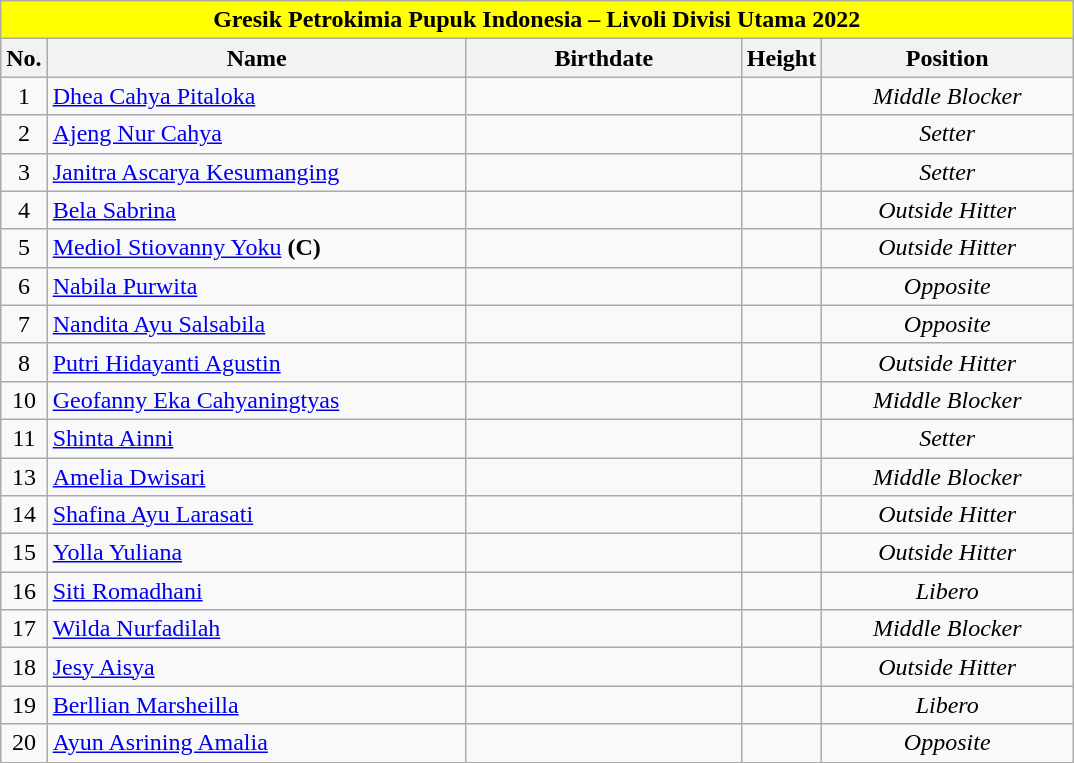<table class="wikitable collapsible" style="font-size:100%; text-align:center;">
<tr>
<th colspan="5" style="background:yellow"><span>Gresik Petrokimia Pupuk Indonesia – Livoli Divisi Utama 2022</span></th>
</tr>
<tr>
<th>No.</th>
<th style="width:17em">Name</th>
<th style="width:11em">Birthdate</th>
<th><strong>Height</strong></th>
<th style="width:10em">Position</th>
</tr>
<tr>
<td>1</td>
<td align="left"> <a href='#'>Dhea Cahya Pitaloka</a></td>
<td align="right"></td>
<td></td>
<td><em>Middle Blocker</em></td>
</tr>
<tr>
<td>2</td>
<td align="left"> <a href='#'>Ajeng Nur Cahya</a></td>
<td align="right"></td>
<td></td>
<td><em>Setter</em></td>
</tr>
<tr>
<td>3</td>
<td align="left"> <a href='#'>Janitra Ascarya Kesumanging</a></td>
<td align="right"></td>
<td></td>
<td><em>Setter</em></td>
</tr>
<tr>
<td>4</td>
<td align="left">  <a href='#'>Bela Sabrina</a></td>
<td align="right"></td>
<td></td>
<td><em>Outside Hitter</em></td>
</tr>
<tr>
<td>5</td>
<td align="left"> <a href='#'>Mediol Stiovanny Yoku</a> <strong>(C)</strong></td>
<td align="right"></td>
<td></td>
<td><em>Outside Hitter</em></td>
</tr>
<tr>
<td>6</td>
<td align="left"> <a href='#'>Nabila Purwita</a></td>
<td align="right"></td>
<td></td>
<td><em>Opposite</em></td>
</tr>
<tr>
<td>7</td>
<td align="left"> <a href='#'>Nandita Ayu Salsabila</a></td>
<td align="right"></td>
<td></td>
<td><em>Opposite</em></td>
</tr>
<tr>
<td>8</td>
<td align="left"> <a href='#'>Putri Hidayanti Agustin</a></td>
<td align="right"></td>
<td></td>
<td><em>Outside Hitter</em></td>
</tr>
<tr>
<td>10</td>
<td align="left"> <a href='#'>Geofanny Eka Cahyaningtyas</a></td>
<td align="right"></td>
<td></td>
<td><em>Middle Blocker</em></td>
</tr>
<tr>
<td>11</td>
<td align="left"> <a href='#'>Shinta Ainni</a></td>
<td align="right"></td>
<td></td>
<td><em>Setter</em></td>
</tr>
<tr>
<td>13</td>
<td align="left"> <a href='#'>Amelia Dwisari</a></td>
<td align="right"></td>
<td></td>
<td><em>Middle Blocker</em></td>
</tr>
<tr>
<td>14</td>
<td align="left"> <a href='#'>Shafina Ayu Larasati</a></td>
<td align="right"></td>
<td></td>
<td><em>Outside Hitter</em></td>
</tr>
<tr>
<td>15</td>
<td align="left"> <a href='#'>Yolla Yuliana</a></td>
<td align="right"></td>
<td></td>
<td><em>Outside Hitter</em></td>
</tr>
<tr>
<td>16</td>
<td align="left"> <a href='#'>Siti Romadhani</a></td>
<td align="right"></td>
<td></td>
<td><em>Libero</em></td>
</tr>
<tr>
<td>17</td>
<td align="left"> <a href='#'>Wilda Nurfadilah</a></td>
<td align="right"></td>
<td></td>
<td><em>Middle Blocker</em></td>
</tr>
<tr>
<td>18</td>
<td align="left"> <a href='#'>Jesy Aisya</a></td>
<td align="right"></td>
<td></td>
<td><em>Outside Hitter</em></td>
</tr>
<tr>
<td>19</td>
<td align="left"> <a href='#'>Berllian Marsheilla</a></td>
<td align="right"></td>
<td></td>
<td><em>Libero</em></td>
</tr>
<tr>
<td>20</td>
<td align="left"> <a href='#'>Ayun Asrining Amalia</a></td>
<td align="right"></td>
<td></td>
<td><em>Opposite</em></td>
</tr>
</table>
